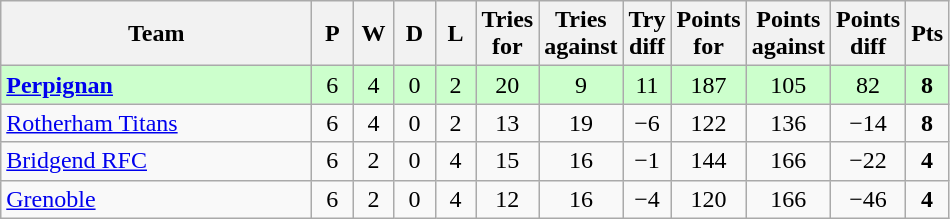<table class="wikitable" style="text-align: center;">
<tr>
<th width="200">Team</th>
<th width="20">P</th>
<th width="20">W</th>
<th width="20">D</th>
<th width="20">L</th>
<th width="20">Tries for</th>
<th width="20">Tries against</th>
<th width="20">Try diff</th>
<th width="20">Points for</th>
<th width="20">Points against</th>
<th width="25">Points diff</th>
<th width="20">Pts</th>
</tr>
<tr bgcolor="#ccffcc">
<td align="left"> <strong><a href='#'>Perpignan</a></strong></td>
<td>6</td>
<td>4</td>
<td>0</td>
<td>2</td>
<td>20</td>
<td>9</td>
<td>11</td>
<td>187</td>
<td>105</td>
<td>82</td>
<td><strong>8</strong></td>
</tr>
<tr>
<td align="left"> <a href='#'>Rotherham Titans</a></td>
<td>6</td>
<td>4</td>
<td>0</td>
<td>2</td>
<td>13</td>
<td>19</td>
<td>−6</td>
<td>122</td>
<td>136</td>
<td>−14</td>
<td><strong>8</strong></td>
</tr>
<tr>
<td align="left"> <a href='#'>Bridgend RFC</a></td>
<td>6</td>
<td>2</td>
<td>0</td>
<td>4</td>
<td>15</td>
<td>16</td>
<td>−1</td>
<td>144</td>
<td>166</td>
<td>−22</td>
<td><strong>4</strong></td>
</tr>
<tr>
<td align="left"> <a href='#'>Grenoble</a></td>
<td>6</td>
<td>2</td>
<td>0</td>
<td>4</td>
<td>12</td>
<td>16</td>
<td>−4</td>
<td>120</td>
<td>166</td>
<td>−46</td>
<td><strong>4</strong></td>
</tr>
</table>
